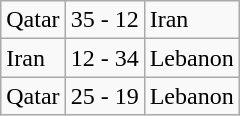<table class="wikitable">
<tr>
<td>Qatar</td>
<td>35 - 12</td>
<td>Iran</td>
</tr>
<tr>
<td>Iran</td>
<td>12 - 34</td>
<td>Lebanon</td>
</tr>
<tr>
<td>Qatar</td>
<td>25 - 19</td>
<td>Lebanon</td>
</tr>
</table>
